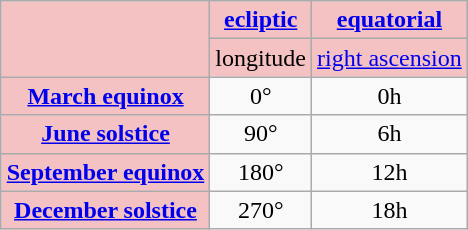<table class="wikitable" style="float: right;margin:0em 0 .5em 1em;">
<tr>
<td rowspan="2" bgcolor="#F4C2C2"> </td>
<td align="center" bgcolor="#F4C2C2"><strong><a href='#'>ecliptic</a></strong></td>
<td align="center" bgcolor="#F4C2C2"><strong><a href='#'>equatorial</a></strong></td>
</tr>
<tr align="center" bgcolor="#F4C2C2">
<td>longitude</td>
<td><a href='#'>right ascension</a></td>
</tr>
<tr align="center">
<td bgcolor="#F4C2C2"><strong><a href='#'>March equinox</a></strong></td>
<td>0°</td>
<td>0h</td>
</tr>
<tr align="center">
<td bgcolor="#F4C2C2"><strong><a href='#'>June solstice</a></strong></td>
<td>90°</td>
<td>6h</td>
</tr>
<tr align="center">
<td bgcolor="#F4C2C2"><strong><a href='#'>September equinox</a></strong></td>
<td>180°</td>
<td>12h</td>
</tr>
<tr align="center">
<td bgcolor="#F4C2C2"><strong><a href='#'>December solstice</a></strong></td>
<td>270°</td>
<td>18h</td>
</tr>
</table>
